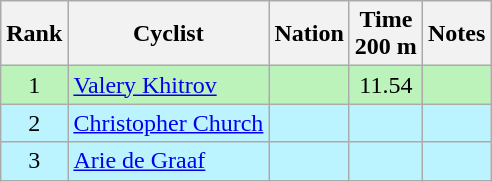<table class="wikitable sortable" style="text-align:center">
<tr>
<th>Rank</th>
<th>Cyclist</th>
<th>Nation</th>
<th>Time<br>200 m</th>
<th>Notes</th>
</tr>
<tr bgcolor=bbf3bb>
<td>1</td>
<td align=left><a href='#'>Valery Khitrov</a></td>
<td align=left></td>
<td>11.54</td>
<td></td>
</tr>
<tr bgcolor=bbf3ff>
<td>2</td>
<td align=left><a href='#'>Christopher Church</a></td>
<td align=left></td>
<td></td>
<td></td>
</tr>
<tr bgcolor=bbf3ff>
<td>3</td>
<td align=left><a href='#'>Arie de Graaf</a></td>
<td align=left></td>
<td></td>
<td></td>
</tr>
</table>
